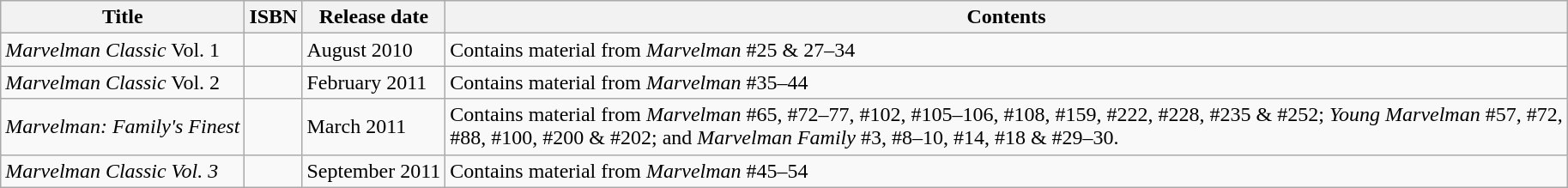<table class="wikitable">
<tr>
<th>Title</th>
<th>ISBN</th>
<th>Release date</th>
<th>Contents</th>
</tr>
<tr>
<td><em>Marvelman Classic</em> Vol. 1</td>
<td></td>
<td>August 2010</td>
<td>Contains material from <em>Marvelman</em> #25 & 27–34</td>
</tr>
<tr>
<td><em>Marvelman Classic</em> Vol. 2</td>
<td></td>
<td>February 2011</td>
<td>Contains material from <em>Marvelman</em> #35–44</td>
</tr>
<tr>
<td><em>Marvelman: Family's Finest</em></td>
<td></td>
<td>March 2011</td>
<td>Contains material from <em>Marvelman</em> #65, #72–77, #102, #105–106, #108, #159, #222, #228, #235 & #252; <em>Young Marvelman</em> #57, #72,<br>#88, #100, #200 & #202; and <em>Marvelman Family</em> #3, #8–10, #14, #18 & #29–30.</td>
</tr>
<tr>
<td><em>Marvelman Classic Vol. 3</em></td>
<td></td>
<td>September 2011</td>
<td>Contains material from <em>Marvelman</em> #45–54</td>
</tr>
</table>
